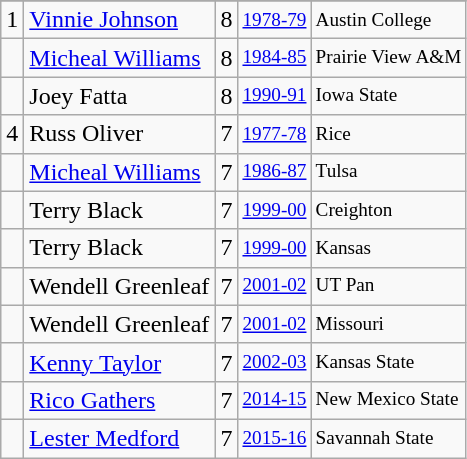<table class="wikitable">
<tr>
</tr>
<tr>
<td>1</td>
<td><a href='#'>Vinnie Johnson</a></td>
<td>8</td>
<td style="font-size:80%;"><a href='#'>1978-79</a></td>
<td style="font-size:80%;">Austin College</td>
</tr>
<tr>
<td></td>
<td><a href='#'>Micheal Williams</a></td>
<td>8</td>
<td style="font-size:80%;"><a href='#'>1984-85</a></td>
<td style="font-size:80%;">Prairie View A&M</td>
</tr>
<tr>
<td></td>
<td>Joey Fatta</td>
<td>8</td>
<td style="font-size:80%;"><a href='#'>1990-91</a></td>
<td style="font-size:80%;">Iowa State</td>
</tr>
<tr>
<td>4</td>
<td>Russ Oliver</td>
<td>7</td>
<td style="font-size:80%;"><a href='#'>1977-78</a></td>
<td style="font-size:80%;">Rice</td>
</tr>
<tr>
<td></td>
<td><a href='#'>Micheal Williams</a></td>
<td>7</td>
<td style="font-size:80%;"><a href='#'>1986-87</a></td>
<td style="font-size:80%;">Tulsa</td>
</tr>
<tr>
<td></td>
<td>Terry Black</td>
<td>7</td>
<td style="font-size:80%;"><a href='#'>1999-00</a></td>
<td style="font-size:80%;">Creighton</td>
</tr>
<tr>
<td></td>
<td>Terry Black</td>
<td>7</td>
<td style="font-size:80%;"><a href='#'>1999-00</a></td>
<td style="font-size:80%;">Kansas</td>
</tr>
<tr>
<td></td>
<td>Wendell Greenleaf</td>
<td>7</td>
<td style="font-size:80%;"><a href='#'>2001-02</a></td>
<td style="font-size:80%;">UT Pan</td>
</tr>
<tr>
<td></td>
<td>Wendell Greenleaf</td>
<td>7</td>
<td style="font-size:80%;"><a href='#'>2001-02</a></td>
<td style="font-size:80%;">Missouri</td>
</tr>
<tr>
<td></td>
<td><a href='#'>Kenny Taylor</a></td>
<td>7</td>
<td style="font-size:80%;"><a href='#'>2002-03</a></td>
<td style="font-size:80%;">Kansas State</td>
</tr>
<tr>
<td></td>
<td><a href='#'>Rico Gathers</a></td>
<td>7</td>
<td style="font-size:80%;"><a href='#'>2014-15</a></td>
<td style="font-size:80%;">New Mexico State</td>
</tr>
<tr>
<td></td>
<td><a href='#'>Lester Medford</a></td>
<td>7</td>
<td style="font-size:80%;"><a href='#'>2015-16</a></td>
<td style="font-size:80%;">Savannah State</td>
</tr>
</table>
